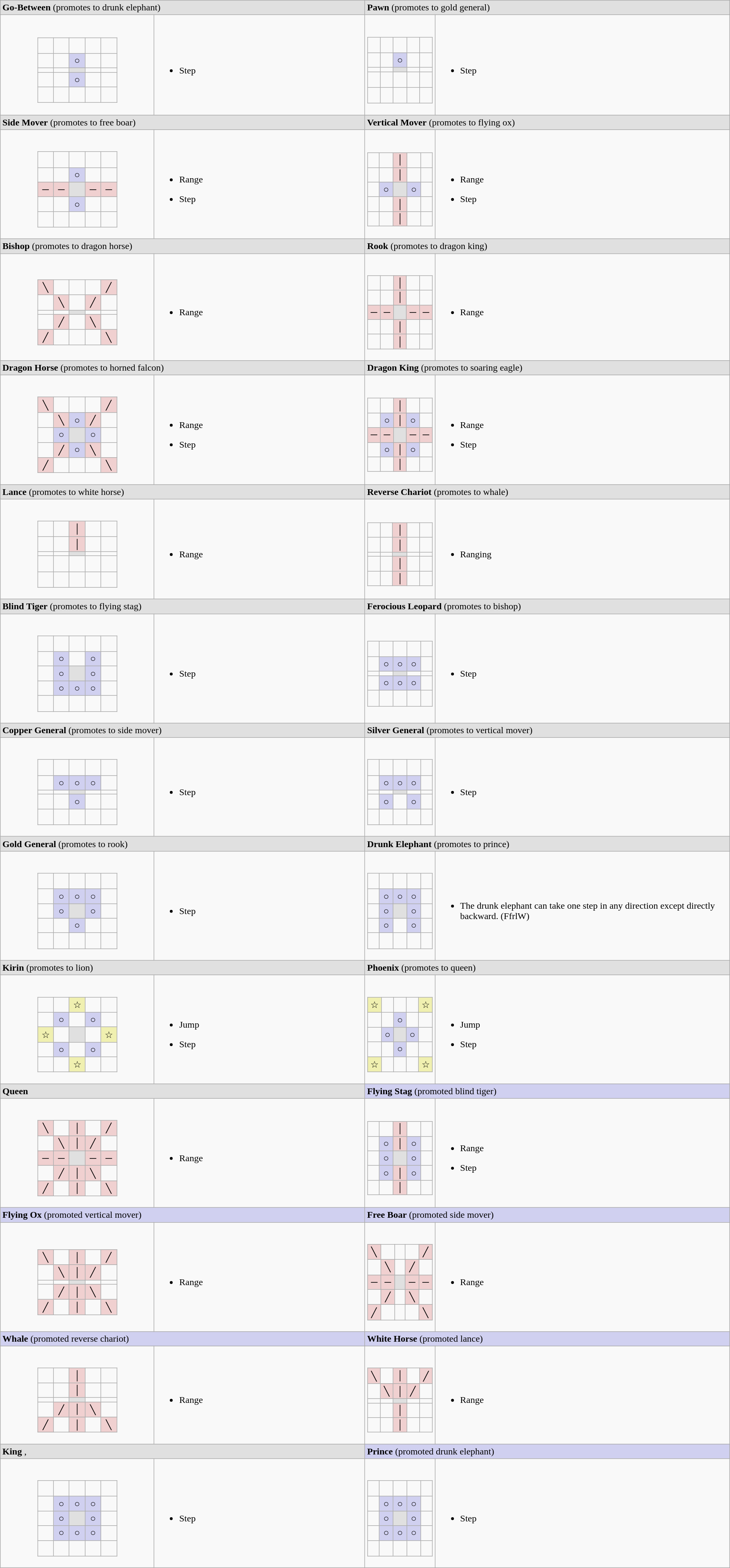<table border="1" class="wikitable" style="margin:1em auto;" width="100%">
<tr>
<td colspan="2" style="background:#E0E0E0;" width="50%"><strong>Go-Between</strong>   (promotes to drunk elephant)</td>
<td colspan="2" style="background:#E0E0E0;" width="50%"><strong>Pawn</strong>   (promotes to gold general)</td>
</tr>
<tr>
<td><br><table border="1" class="wikitable" style="margin:1em auto;">
<tr align=center>
<td width="20" height="20"></td>
<td width="20"></td>
<td width="20"></td>
<td width="20"></td>
<td width="20"></td>
</tr>
<tr align=center>
<td></td>
<td></td>
<td style="background:#D0D0F0;">○</td>
<td></td>
<td></td>
</tr>
<tr align=center>
<td></td>
<td></td>
<td style="background:#E0E0E0;"></td>
<td></td>
<td></td>
</tr>
<tr align=center>
<td></td>
<td></td>
<td style="background:#D0D0F0;">○</td>
<td></td>
<td></td>
</tr>
<tr align=center>
<td height="20"></td>
<td></td>
<td></td>
<td></td>
<td></td>
</tr>
</table>
</td>
<td style="min-width:12em"><br><ul><li>Step</li></ul></td>
<td><br><table border="1" class="wikitable" style="margin:1em auto;">
<tr align=center>
<td width="20" height="20"></td>
<td width="20"></td>
<td width="20"></td>
<td width="20"></td>
<td width="20"></td>
</tr>
<tr align=center>
<td></td>
<td></td>
<td style="background:#D0D0F0;">○</td>
<td></td>
<td></td>
</tr>
<tr align=center>
<td></td>
<td></td>
<td style="background:#E0E0E0;"></td>
<td></td>
<td></td>
</tr>
<tr align=center>
<td height="20"></td>
<td></td>
<td></td>
<td></td>
<td></td>
</tr>
<tr align=center>
<td height="20"></td>
<td></td>
<td></td>
<td></td>
<td></td>
</tr>
</table>
</td>
<td style="min-width:12em"><br><ul><li>Step</li></ul></td>
</tr>
<tr>
<td colspan="2" style="background:#E0E0E0;"><strong>Side Mover</strong>   (promotes to free boar)</td>
<td colspan="2" style="background:#E0E0E0;"><strong>Vertical Mover</strong>   (promotes to flying ox)</td>
</tr>
<tr>
<td><br><table border="1" class="wikitable" style="margin:1em auto;">
<tr align=center>
<td width="20" height="20"></td>
<td width="20"></td>
<td width="20"></td>
<td width="20"></td>
<td width="20"></td>
</tr>
<tr align=center>
<td></td>
<td></td>
<td style="background:#D0D0F0;">○</td>
<td></td>
<td></td>
</tr>
<tr align=center>
<td style="background:#F0D0D0;">─</td>
<td style="background:#F0D0D0;">─</td>
<td style="background:#E0E0E0;"></td>
<td style="background:#F0D0D0;">─</td>
<td style="background:#F0D0D0;">─</td>
</tr>
<tr align=center>
<td></td>
<td></td>
<td style="background:#D0D0F0;">○</td>
<td></td>
<td></td>
</tr>
<tr align=center>
<td height="20"></td>
<td></td>
<td></td>
<td></td>
<td></td>
</tr>
</table>
</td>
<td><br><ul><li>Range</li></ul><ul><li>Step</li></ul></td>
<td><br><table border="1" class="wikitable" style="margin:1em auto;">
<tr align=center>
<td width="20"></td>
<td width="20"></td>
<td width="20" style="background:#F0D0D0;">│</td>
<td width="20"></td>
<td width="20"></td>
</tr>
<tr align=center>
<td></td>
<td></td>
<td style="background:#F0D0D0;">│</td>
<td></td>
<td></td>
</tr>
<tr align=center>
<td></td>
<td style="background:#D0D0F0;">○</td>
<td style="background:#E0E0E0;"></td>
<td style="background:#D0D0F0;">○</td>
<td></td>
</tr>
<tr align=center>
<td></td>
<td></td>
<td style="background:#F0D0D0;">│</td>
<td></td>
<td></td>
</tr>
<tr align=center>
<td></td>
<td></td>
<td style="background:#F0D0D0;">│</td>
<td></td>
<td></td>
</tr>
</table>
</td>
<td><br><ul><li>Range</li></ul><ul><li>Step</li></ul></td>
</tr>
<tr>
<td colspan="2" style="background:#E0E0E0;"><strong>Bishop</strong>   (promotes to dragon horse)</td>
<td colspan="2" style="background:#E0E0E0;"><strong>Rook</strong>   (promotes to dragon king)</td>
</tr>
<tr>
<td><br><table border="1" class="wikitable" style="margin:1em auto;">
<tr align=center>
<td width="20" style="background:#F0D0D0;">╲</td>
<td width="20"></td>
<td width="20"></td>
<td width="20"></td>
<td width="20" style="background:#F0D0D0;">╱</td>
</tr>
<tr align=center>
<td></td>
<td style="background:#F0D0D0;">╲</td>
<td></td>
<td style="background:#F0D0D0;">╱</td>
<td></td>
</tr>
<tr align=center>
<td></td>
<td></td>
<td style="background:#E0E0E0;"></td>
<td></td>
<td></td>
</tr>
<tr align=center>
<td></td>
<td style="background:#F0D0D0;">╱</td>
<td></td>
<td style="background:#F0D0D0;">╲</td>
<td></td>
</tr>
<tr align=center>
<td style="background:#F0D0D0;">╱</td>
<td></td>
<td></td>
<td></td>
<td style="background:#F0D0D0;">╲</td>
</tr>
</table>
</td>
<td><br><ul><li>Range</li></ul></td>
<td><br><table border="1" class="wikitable" style="margin:1em auto;">
<tr align=center>
<td width="20"></td>
<td width="20"></td>
<td width="20" style="background:#F0D0D0;">│</td>
<td width="20"></td>
<td width="20"></td>
</tr>
<tr align=center>
<td></td>
<td></td>
<td style="background:#F0D0D0;">│</td>
<td></td>
<td></td>
</tr>
<tr align=center>
<td style="background:#F0D0D0;">─</td>
<td style="background:#F0D0D0;">─</td>
<td style="background:#E0E0E0;"></td>
<td style="background:#F0D0D0;">─</td>
<td style="background:#F0D0D0;">─</td>
</tr>
<tr align=center>
<td></td>
<td></td>
<td style="background:#F0D0D0;">│</td>
<td></td>
<td></td>
</tr>
<tr align=center>
<td></td>
<td></td>
<td style="background:#F0D0D0;">│</td>
<td></td>
<td></td>
</tr>
</table>
</td>
<td><br><ul><li>Range</li></ul></td>
</tr>
<tr>
<td colspan="2" style="background:#E0E0E0;"><strong>Dragon Horse</strong>   (promotes to horned falcon)</td>
<td colspan="2" style="background:#E0E0E0;"><strong>Dragon King</strong>   (promotes to soaring eagle)</td>
</tr>
<tr>
<td><br><table border="1" class="wikitable" style="margin:1em auto;">
<tr align=center>
<td width="20" style="background:#F0D0D0;">╲</td>
<td width="20"></td>
<td width="20"></td>
<td width="20"></td>
<td width="20" style="background:#F0D0D0;">╱</td>
</tr>
<tr align=center>
<td></td>
<td style="background:#F0D0D0;">╲</td>
<td style="background:#D0D0F0;">○</td>
<td style="background:#F0D0D0;">╱</td>
<td></td>
</tr>
<tr align=center>
<td></td>
<td style="background:#D0D0F0;">○</td>
<td style="background:#E0E0E0;"></td>
<td style="background:#D0D0F0;">○</td>
<td></td>
</tr>
<tr align=center>
<td></td>
<td style="background:#F0D0D0;">╱</td>
<td style="background:#D0D0F0;">○</td>
<td style="background:#F0D0D0;">╲</td>
<td></td>
</tr>
<tr align=center>
<td style="background:#F0D0D0;">╱</td>
<td></td>
<td></td>
<td></td>
<td style="background:#F0D0D0;">╲</td>
</tr>
</table>
</td>
<td><br><ul><li>Range</li></ul><ul><li>Step</li></ul></td>
<td><br><table border="1" class="wikitable" style="margin:1em auto;">
<tr align=center>
<td width="20"></td>
<td width="20"></td>
<td width="20" style="background:#F0D0D0;">│</td>
<td width="20"></td>
<td width="20"></td>
</tr>
<tr align=center>
<td></td>
<td style="background:#D0D0F0;">○</td>
<td style="background:#F0D0D0;">│</td>
<td style="background:#D0D0F0;">○</td>
<td></td>
</tr>
<tr align=center>
<td style="background:#F0D0D0;">─</td>
<td style="background:#F0D0D0;">─</td>
<td style="background:#E0E0E0;"></td>
<td style="background:#F0D0D0;">─</td>
<td style="background:#F0D0D0;">─</td>
</tr>
<tr align=center>
<td></td>
<td style="background:#D0D0F0;">○</td>
<td style="background:#F0D0D0;">│</td>
<td style="background:#D0D0F0;">○</td>
<td></td>
</tr>
<tr align=center>
<td></td>
<td></td>
<td style="background:#F0D0D0;">│</td>
<td></td>
<td></td>
</tr>
</table>
</td>
<td><br><ul><li>Range</li></ul><ul><li>Step</li></ul></td>
</tr>
<tr>
<td colspan="2" style="background:#E0E0E0;"><strong>Lance</strong>   (promotes to white horse)</td>
<td colspan="2" style="background:#E0E0E0;"><strong>Reverse Chariot</strong>   (promotes to whale)</td>
</tr>
<tr>
<td><br><table border="1" class="wikitable" style="margin:1em auto;">
<tr align=center>
<td width="20" height="20"></td>
<td width="20"></td>
<td width="20" style="background:#F0D0D0;">│</td>
<td width="20"></td>
<td width="20"></td>
</tr>
<tr align=center>
<td></td>
<td></td>
<td style="background:#F0D0D0;">│</td>
<td></td>
<td></td>
</tr>
<tr align=center>
<td></td>
<td></td>
<td style="background:#E0E0E0;"></td>
<td></td>
<td></td>
</tr>
<tr align=center>
<td height="20"></td>
<td></td>
<td></td>
<td></td>
<td></td>
</tr>
<tr align=center>
<td height="20"></td>
<td></td>
<td></td>
<td></td>
<td></td>
</tr>
</table>
</td>
<td><br><ul><li>Range</li></ul></td>
<td><br><table border="1" class="wikitable" style="margin:1em auto;">
<tr align=center>
<td width="20"></td>
<td width="20"></td>
<td width="20" style="background:#F0D0D0;">│</td>
<td width="20"></td>
<td width="20"></td>
</tr>
<tr align=center>
<td></td>
<td></td>
<td style="background:#F0D0D0;">│</td>
<td></td>
<td></td>
</tr>
<tr align=center>
<td></td>
<td></td>
<td style="background:#E0E0E0;"></td>
<td></td>
<td></td>
</tr>
<tr align=center>
<td></td>
<td></td>
<td style="background:#F0D0D0;">│</td>
<td></td>
<td></td>
</tr>
<tr align=center>
<td></td>
<td></td>
<td style="background:#F0D0D0;">│</td>
<td></td>
<td></td>
</tr>
</table>
</td>
<td><br><ul><li>Ranging</li></ul></td>
</tr>
<tr>
<td colspan="2" style="background:#E0E0E0;"><strong>Blind Tiger</strong>   (promotes to flying stag)</td>
<td colspan="2" style="background:#E0E0E0;"><strong>Ferocious Leopard</strong>   (promotes to bishop)</td>
</tr>
<tr>
<td><br><table border="1" class="wikitable" style="margin:1em auto;">
<tr align=center>
<td width="20" height="20"></td>
<td width="20"></td>
<td width="20"></td>
<td width="20"></td>
<td width="20"></td>
</tr>
<tr align=center>
<td></td>
<td style="background:#D0D0F0;">○</td>
<td></td>
<td style="background:#D0D0F0;">○</td>
<td></td>
</tr>
<tr align=center>
<td></td>
<td style="background:#D0D0F0;">○</td>
<td style="background:#E0E0E0;"></td>
<td style="background:#D0D0F0;">○</td>
<td></td>
</tr>
<tr align=center>
<td></td>
<td style="background:#D0D0F0;">○</td>
<td style="background:#D0D0F0;">○</td>
<td style="background:#D0D0F0;">○</td>
<td></td>
</tr>
<tr align=center>
<td height="20"></td>
<td></td>
<td></td>
<td></td>
<td></td>
</tr>
</table>
</td>
<td><br><ul><li>Step</li></ul></td>
<td><br><table border="1" class="wikitable" style="margin:1em auto;">
<tr align=center>
<td width="20" height="20"></td>
<td width="20"></td>
<td width="20"></td>
<td width="20"></td>
<td width="20"></td>
</tr>
<tr align=center>
<td></td>
<td style="background:#D0D0F0;">○</td>
<td style="background:#D0D0F0;">○</td>
<td style="background:#D0D0F0;">○</td>
<td></td>
</tr>
<tr align=center>
<td></td>
<td></td>
<td style="background:#E0E0E0;"></td>
<td></td>
<td></td>
</tr>
<tr align=center>
<td></td>
<td style="background:#D0D0F0;">○</td>
<td style="background:#D0D0F0;">○</td>
<td style="background:#D0D0F0;">○</td>
<td></td>
</tr>
<tr align=center>
<td height="20"></td>
<td></td>
<td></td>
<td></td>
<td></td>
</tr>
</table>
</td>
<td><br><ul><li>Step</li></ul></td>
</tr>
<tr>
<td colspan="2" style="background:#E0E0E0;"><strong>Copper General</strong>   (promotes to side mover)</td>
<td colspan="2" style="background:#E0E0E0;"><strong>Silver General</strong>   (promotes to vertical mover)</td>
</tr>
<tr>
<td><br><table border="1" class="wikitable" style="margin:1em auto;">
<tr align=center>
<td width="20" height="20"></td>
<td width="20"></td>
<td width="20"></td>
<td width="20"></td>
<td width="20"></td>
</tr>
<tr align=center>
<td></td>
<td style="background:#D0D0F0;">○</td>
<td style="background:#D0D0F0;">○</td>
<td style="background:#D0D0F0;">○</td>
<td></td>
</tr>
<tr align=center>
<td></td>
<td></td>
<td style="background:#E0E0E0;"></td>
<td></td>
<td></td>
</tr>
<tr align=center>
<td></td>
<td></td>
<td style="background:#D0D0F0;">○</td>
<td></td>
<td></td>
</tr>
<tr align=center>
<td height="20"></td>
<td></td>
<td></td>
<td></td>
<td></td>
</tr>
</table>
</td>
<td><br><ul><li>Step</li></ul></td>
<td><br><table border="1" class="wikitable" style="margin:1em auto;">
<tr align=center>
<td width="20" height="20"></td>
<td width="20"></td>
<td width="20"></td>
<td width="20"></td>
<td width="20"></td>
</tr>
<tr align=center>
<td></td>
<td style="background:#D0D0F0;">○</td>
<td style="background:#D0D0F0;">○</td>
<td style="background:#D0D0F0;">○</td>
<td></td>
</tr>
<tr align=center>
<td></td>
<td></td>
<td style="background:#E0E0E0;"></td>
<td></td>
<td></td>
</tr>
<tr align=center>
<td></td>
<td style="background:#D0D0F0;">○</td>
<td></td>
<td style="background:#D0D0F0;">○</td>
<td></td>
</tr>
<tr align=center>
<td height="20"></td>
<td></td>
<td></td>
<td></td>
<td></td>
</tr>
</table>
</td>
<td><br><ul><li>Step</li></ul></td>
</tr>
<tr>
<td colspan="2" style="background:#E0E0E0;"><strong>Gold General</strong>   (promotes to rook)</td>
<td colspan="2" style="background:#E0E0E0;"><strong>Drunk Elephant</strong>   (promotes to prince)</td>
</tr>
<tr>
<td><br><table border="1" class="wikitable" style="margin:1em auto;">
<tr align=center>
<td width="20"  height="20"></td>
<td width="20"></td>
<td width="20"></td>
<td width="20"></td>
<td width="20"></td>
</tr>
<tr align=center>
<td></td>
<td style="background:#D0D0F0;">○</td>
<td style="background:#D0D0F0;">○</td>
<td style="background:#D0D0F0;">○</td>
<td></td>
</tr>
<tr align=center>
<td></td>
<td style="background:#D0D0F0;">○</td>
<td style="background:#E0E0E0;"></td>
<td style="background:#D0D0F0;">○</td>
<td></td>
</tr>
<tr align=center>
<td></td>
<td></td>
<td style="background:#D0D0F0;">○</td>
<td></td>
<td></td>
</tr>
<tr align=center>
<td height="20"></td>
<td></td>
<td></td>
<td></td>
<td></td>
</tr>
</table>
</td>
<td><br><ul><li>Step</li></ul></td>
<td><br><table border="1" class="wikitable" style="margin:1em auto;">
<tr align=center>
<td width="20" height="20"></td>
<td width="20"></td>
<td width="20"></td>
<td width="20"></td>
<td width="20"></td>
</tr>
<tr align=center>
<td></td>
<td style="background:#D0D0F0;">○</td>
<td style="background:#D0D0F0;">○</td>
<td style="background:#D0D0F0;">○</td>
<td></td>
</tr>
<tr align=center>
<td></td>
<td style="background:#D0D0F0;">○</td>
<td style="background:#E0E0E0;"></td>
<td style="background:#D0D0F0;">○</td>
<td></td>
</tr>
<tr align=center>
<td></td>
<td style="background:#D0D0F0;">○</td>
<td></td>
<td style="background:#D0D0F0;">○</td>
<td></td>
</tr>
<tr align=center>
<td height="20"></td>
<td></td>
<td></td>
<td></td>
<td></td>
</tr>
</table>
</td>
<td><br><ul><li>The drunk elephant can take one step in any direction except directly backward. (FfrlW)</li></ul></td>
</tr>
<tr>
<td colspan="2" style="background:#E0E0E0;"><strong>Kirin</strong>   (promotes to lion)</td>
<td colspan="2" style="background:#E0E0E0;"><strong>Phoenix</strong>   (promotes to queen)</td>
</tr>
<tr>
<td><br><table border="1" class="wikitable" style="margin:1em auto;">
<tr align=center>
<td width="20"></td>
<td width="20"></td>
<td width="20" style="background:#F0F0B0;">☆</td>
<td width="20"></td>
<td width="20"></td>
</tr>
<tr align=center>
<td></td>
<td style="background:#D0D0F0;">○</td>
<td></td>
<td style="background:#D0D0F0;">○</td>
<td></td>
</tr>
<tr align=center>
<td style="background:#F0F0B0;">☆</td>
<td></td>
<td style="background:#E0E0E0;"></td>
<td></td>
<td style="background:#F0F0B0;">☆</td>
</tr>
<tr align=center>
<td></td>
<td style="background:#D0D0F0;">○</td>
<td></td>
<td style="background:#D0D0F0;">○</td>
<td></td>
</tr>
<tr align=center>
<td></td>
<td></td>
<td style="background:#F0F0B0;">☆</td>
<td></td>
<td></td>
</tr>
</table>
</td>
<td><br><ul><li>Jump</li></ul><ul><li>Step</li></ul></td>
<td><br><table border="1" class="wikitable" style="margin:1em auto;">
<tr align=center>
<td width="20" style="background:#F0F0B0;">☆</td>
<td width="20"></td>
<td width="20"></td>
<td width="20"></td>
<td width="20" style="background:#F0F0B0;">☆</td>
</tr>
<tr align=center>
<td></td>
<td></td>
<td style="background:#D0D0F0;">○</td>
<td></td>
<td></td>
</tr>
<tr align=center>
<td></td>
<td style="background:#D0D0F0;">○</td>
<td style="background:#E0E0E0;"></td>
<td style="background:#D0D0F0;">○</td>
<td></td>
</tr>
<tr align=center>
<td></td>
<td></td>
<td style="background:#D0D0F0;">○</td>
<td></td>
<td></td>
</tr>
<tr align=center>
<td style="background:#F0F0B0;">☆</td>
<td></td>
<td></td>
<td></td>
<td style="background:#F0F0B0;">☆</td>
</tr>
</table>
</td>
<td><br><ul><li>Jump</li></ul><ul><li>Step</li></ul></td>
</tr>
<tr>
<td colspan="2" style="background:#E0E0E0;"><strong>Queen</strong>  </td>
<td colspan="2" style="background:#d0d0f0;"><strong>Flying Stag</strong>   (promoted blind tiger)</td>
</tr>
<tr>
<td><br><table border="1" class="wikitable" style="margin:1em auto;">
<tr align=center>
<td width="20" style="background:#F0D0D0;">╲</td>
<td width="20"></td>
<td width="20" style="background:#F0D0D0;">│</td>
<td width="20"></td>
<td width="20" style="background:#F0D0D0;">╱</td>
</tr>
<tr align=center>
<td></td>
<td style="background:#F0D0D0;">╲</td>
<td style="background:#F0D0D0;">│</td>
<td style="background:#F0D0D0;">╱</td>
<td></td>
</tr>
<tr align=center>
<td style="background:#F0D0D0;">─</td>
<td style="background:#F0D0D0;">─</td>
<td style="background:#E0E0E0;"></td>
<td style="background:#F0D0D0;">─</td>
<td style="background:#F0D0D0;">─</td>
</tr>
<tr align=center>
<td></td>
<td style="background:#F0D0D0;">╱</td>
<td style="background:#F0D0D0;">│</td>
<td style="background:#F0D0D0;">╲</td>
<td></td>
</tr>
<tr align=center>
<td style="background:#F0D0D0;">╱</td>
<td></td>
<td style="background:#F0D0D0;">│</td>
<td></td>
<td style="background:#F0D0D0;">╲</td>
</tr>
</table>
</td>
<td><br><ul><li>Range</li></ul></td>
<td><br><table border="1" class="wikitable" style="margin:1em auto;">
<tr align=center>
<td width="20"></td>
<td width="20"></td>
<td width="20" style="background:#F0D0D0;">│</td>
<td width="20"></td>
<td width="20"></td>
</tr>
<tr align=center>
<td></td>
<td style="background:#D0D0F0;">○</td>
<td style="background:#F0D0D0;">│</td>
<td style="background:#D0D0F0;">○</td>
<td></td>
</tr>
<tr align=center>
<td></td>
<td style="background:#D0D0F0;">○</td>
<td style="background:#E0E0E0; color:red;"></td>
<td style="background:#D0D0F0;">○</td>
<td></td>
</tr>
<tr align=center>
<td></td>
<td style="background:#D0D0F0;">○</td>
<td style="background:#F0D0D0;">│</td>
<td style="background:#D0D0F0;">○</td>
<td></td>
</tr>
<tr align=center>
<td></td>
<td></td>
<td style="background:#F0D0D0;">│</td>
<td></td>
<td></td>
</tr>
</table>
</td>
<td><br><ul><li>Range</li></ul><ul><li>Step</li></ul></td>
</tr>
<tr>
<td colspan="2" style="background:#d0d0f0;"><strong>Flying Ox</strong>   (promoted vertical mover)</td>
<td colspan="2" style="background:#d0d0f0;"><strong>Free Boar</strong>   (promoted side mover)</td>
</tr>
<tr>
<td><br><table border="1" class="wikitable" style="margin:1em auto;">
<tr align=center>
<td width="20" style="background:#F0D0D0;">╲</td>
<td width="20"></td>
<td width="20" style="background:#F0D0D0;">│</td>
<td width="20"></td>
<td width="20" style="background:#F0D0D0;">╱</td>
</tr>
<tr align=center>
<td></td>
<td style="background:#F0D0D0;">╲</td>
<td style="background:#F0D0D0;">│</td>
<td style="background:#F0D0D0;">╱</td>
<td></td>
</tr>
<tr align=center>
<td></td>
<td></td>
<td style="background:#E0E0E0; color:red"></td>
<td></td>
<td></td>
</tr>
<tr align=center>
<td></td>
<td style="background:#F0D0D0;">╱</td>
<td style="background:#F0D0D0;">│</td>
<td style="background:#F0D0D0;">╲</td>
<td></td>
</tr>
<tr align=center>
<td style="background:#F0D0D0;">╱</td>
<td></td>
<td style="background:#F0D0D0;">│</td>
<td></td>
<td style="background:#F0D0D0;">╲</td>
</tr>
</table>
</td>
<td><br><ul><li>Range</li></ul></td>
<td><br><table border="1" class="wikitable" style="margin:1em auto;">
<tr align=center>
<td width="20" style="background:#F0D0D0;">╲</td>
<td width="20"></td>
<td width="20"></td>
<td width="20"></td>
<td width="20" style="background:#F0D0D0;">╱</td>
</tr>
<tr align=center>
<td></td>
<td style="background:#F0D0D0;">╲</td>
<td></td>
<td style="background:#F0D0D0;">╱</td>
<td></td>
</tr>
<tr align=center>
<td style="background:#F0D0D0;">─</td>
<td style="background:#F0D0D0;">─</td>
<td style="background:#E0E0E0; color:red"></td>
<td style="background:#F0D0D0;">─</td>
<td style="background:#F0D0D0;">─</td>
</tr>
<tr align=center>
<td></td>
<td style="background:#F0D0D0;">╱</td>
<td></td>
<td style="background:#F0D0D0;">╲</td>
<td></td>
</tr>
<tr align=center>
<td style="background:#F0D0D0;">╱</td>
<td></td>
<td></td>
<td></td>
<td style="background:#F0D0D0;">╲</td>
</tr>
</table>
</td>
<td><br><ul><li>Range</li></ul></td>
</tr>
<tr>
<td colspan="2" style="background:#d0d0f0;"><strong>Whale</strong>   (promoted reverse chariot)</td>
<td colspan="2" style="background:#d0d0f0;"><strong>White Horse</strong>   (promoted lance)</td>
</tr>
<tr>
<td><br><table border="1" class="wikitable" style="margin:1em auto;">
<tr align=center>
<td width="20"></td>
<td width="20"></td>
<td width="20" style="background:#F0D0D0;">│</td>
<td width="20"></td>
<td width="20"></td>
</tr>
<tr align=center>
<td></td>
<td></td>
<td style="background:#F0D0D0;">│</td>
<td></td>
<td></td>
</tr>
<tr align=center>
<td></td>
<td></td>
<td style="background:#E0E0E0; color:red"></td>
<td></td>
<td></td>
</tr>
<tr align=center>
<td></td>
<td style="background:#F0D0D0;">╱</td>
<td style="background:#F0D0D0;">│</td>
<td style="background:#F0D0D0;">╲</td>
<td></td>
</tr>
<tr align=center>
<td style="background:#F0D0D0;">╱</td>
<td></td>
<td style="background:#F0D0D0;">│</td>
<td></td>
<td style="background:#F0D0D0;">╲</td>
</tr>
</table>
</td>
<td><br><ul><li>Range</li></ul></td>
<td><br><table border="1" class="wikitable" style="margin:1em auto;">
<tr align=center>
<td width="20" style="background:#F0D0D0;">╲</td>
<td width="20"></td>
<td width="20" style="background:#F0D0D0;">│</td>
<td width="20"></td>
<td width="20" style="background:#F0D0D0;">╱</td>
</tr>
<tr align=center>
<td></td>
<td style="background:#F0D0D0;">╲</td>
<td style="background:#F0D0D0;">│</td>
<td style="background:#F0D0D0;">╱</td>
<td></td>
</tr>
<tr align=center>
<td></td>
<td></td>
<td style="background:#E0E0E0; color:red"></td>
<td></td>
<td></td>
</tr>
<tr align=center>
<td></td>
<td></td>
<td style="background:#F0D0D0;">│</td>
<td></td>
<td></td>
</tr>
<tr align=center>
<td></td>
<td></td>
<td style="background:#F0D0D0;">│</td>
<td></td>
<td></td>
</tr>
</table>
</td>
<td><br><ul><li>Range</li></ul></td>
</tr>
<tr>
<td colspan="2" style="background:#E0E0E0;"><strong>King</strong>  ,  </td>
<td colspan="2" style="background:#d0d0f0;"><strong>Prince</strong>   (promoted drunk elephant)</td>
</tr>
<tr>
<td><br><table border="1" class="wikitable" style="margin:1em auto;">
<tr align=center>
<td width="20" height="20"></td>
<td width="20"></td>
<td width="20"></td>
<td width="20"></td>
<td width="20"></td>
</tr>
<tr align=center>
<td></td>
<td style="background:#D0D0F0;">○</td>
<td style="background:#D0D0F0;">○</td>
<td style="background:#D0D0F0;">○</td>
<td></td>
</tr>
<tr align=center>
<td></td>
<td style="background:#D0D0F0;">○</td>
<td style="background:#E0E0E0;"></td>
<td style="background:#D0D0F0;">○</td>
<td></td>
</tr>
<tr align=center>
<td></td>
<td style="background:#D0D0F0;">○</td>
<td style="background:#D0D0F0;">○</td>
<td style="background:#D0D0F0;">○</td>
<td></td>
</tr>
<tr align=center>
<td height="20"></td>
<td></td>
<td></td>
<td></td>
<td></td>
</tr>
</table>
</td>
<td><br><ul><li>Step</li></ul></td>
<td><br><table border="1" class="wikitable" style="margin:1em auto;">
<tr align=center>
<td width="20" height="20"></td>
<td width="20"></td>
<td width="20"></td>
<td width="20"></td>
<td width="20"></td>
</tr>
<tr align=center>
<td></td>
<td style="background:#D0D0F0;">○</td>
<td style="background:#D0D0F0;">○</td>
<td style="background:#D0D0F0;">○</td>
<td></td>
</tr>
<tr align=center>
<td></td>
<td style="background:#D0D0F0;">○</td>
<td style="background:#E0E0E0; color:red;"></td>
<td style="background:#D0D0F0;">○</td>
<td></td>
</tr>
<tr align=center>
<td></td>
<td style="background:#D0D0F0;">○</td>
<td style="background:#D0D0F0;">○</td>
<td style="background:#D0D0F0;">○</td>
<td></td>
</tr>
<tr align=center>
<td height="20"></td>
<td></td>
<td></td>
<td></td>
<td></td>
</tr>
</table>
</td>
<td><br><ul><li>Step</li></ul></td>
</tr>
</table>
